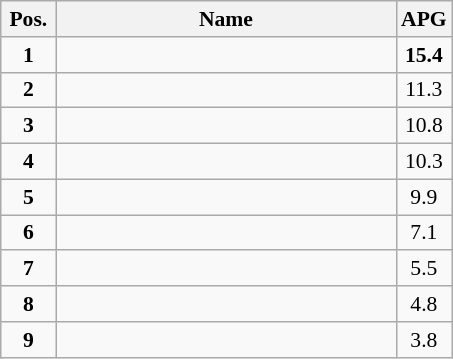<table class="wikitable" style="text-align:center; font-size:90%;">
<tr>
<th width=30px>Pos.</th>
<th width=220px>Name</th>
<th width=20px>APG</th>
</tr>
<tr>
<td><strong>1</strong></td>
<td align=left><strong></strong></td>
<td><strong>15.4</strong></td>
</tr>
<tr>
<td><strong>2</strong></td>
<td align=left></td>
<td>11.3</td>
</tr>
<tr>
<td><strong>3</strong></td>
<td align=left></td>
<td>10.8</td>
</tr>
<tr>
<td><strong>4</strong></td>
<td align=left></td>
<td>10.3</td>
</tr>
<tr>
<td><strong>5</strong></td>
<td align=left></td>
<td>9.9</td>
</tr>
<tr>
<td><strong>6</strong></td>
<td align=left></td>
<td>7.1</td>
</tr>
<tr>
<td><strong>7</strong></td>
<td align=left></td>
<td>5.5</td>
</tr>
<tr>
<td><strong>8</strong></td>
<td align=left></td>
<td>4.8</td>
</tr>
<tr>
<td><strong>9</strong></td>
<td align=left></td>
<td>3.8</td>
</tr>
</table>
